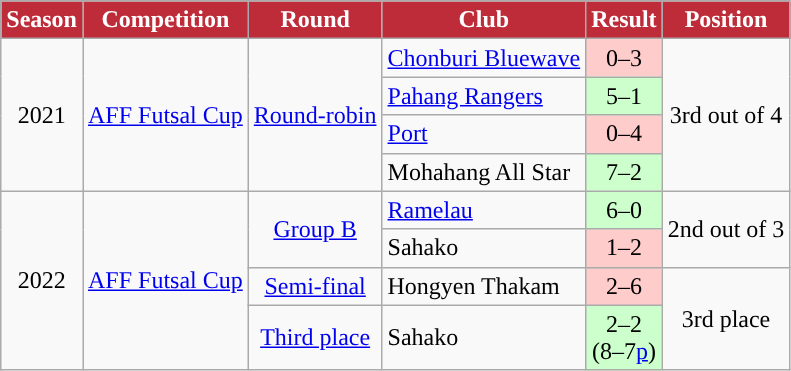<table class="wikitable" style="text-align:center;">
<tr>
<th style="background:#bd2c38; color:white;">Season</th>
<th style="background:#bd2c38; color:white;">Competition</th>
<th style="background:#bd2c38; color:white;">Round</th>
<th style="background:#bd2c38; color:white;">Club</th>
<th style="background:#bd2c38; color:white;">Result</th>
<th style="background:#bd2c38; color:white;">Position</th>
</tr>
<tr>
<td rowspan="4">2021</td>
<td rowspan="4"><a href='#'>AFF Futsal Cup</a></td>
<td rowspan="4"><a href='#'>Round-robin</a></td>
<td align="left"> <a href='#'>Chonburi Bluewave</a></td>
<td style="background:#ffcccc">0–3</td>
<td rowspan="4">3rd out of 4</td>
</tr>
<tr>
<td align="left"> <a href='#'>Pahang Rangers</a></td>
<td style="background:#ccffcc">5–1</td>
</tr>
<tr>
<td align="left"> <a href='#'>Port</a></td>
<td style="background:#ffcccc">0–4</td>
</tr>
<tr>
<td align="left"> Mohahang All Star</td>
<td style="background:#ccffcc">7–2</td>
</tr>
<tr>
<td rowspan="4">2022</td>
<td rowspan="4"><a href='#'>AFF Futsal Cup</a></td>
<td rowspan="2"><a href='#'>Group B</a></td>
<td align="left"> <a href='#'>Ramelau</a></td>
<td style="background:#ccffcc">6–0</td>
<td rowspan="2">2nd out of 3</td>
</tr>
<tr>
<td align="left"> Sahako</td>
<td style="background:#ffcccc">1–2</td>
</tr>
<tr>
<td><a href='#'>Semi-final</a></td>
<td align="left"> Hongyen Thakam</td>
<td style="background:#ffcccc">2–6</td>
<td rowspan="2">3rd place</td>
</tr>
<tr>
<td><a href='#'>Third place</a></td>
<td align="left"> Sahako</td>
<td style="background:#ccffcc">2–2 <br>(8–7<a href='#'>p</a>)</td>
</tr>
</table>
